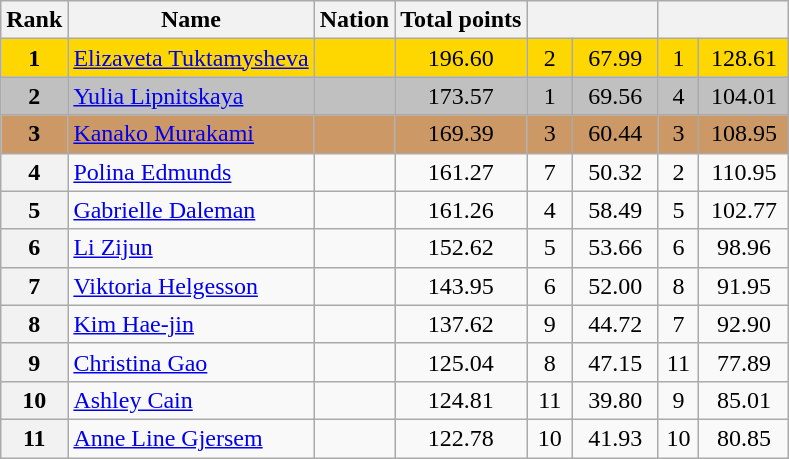<table class="wikitable sortable">
<tr>
<th>Rank</th>
<th>Name</th>
<th>Nation</th>
<th>Total points</th>
<th colspan="2" width="80px"></th>
<th colspan="2" width="80px"></th>
</tr>
<tr bgcolor="gold">
<td align="center"><strong>1</strong></td>
<td><a href='#'>Elizaveta Tuktamysheva</a></td>
<td></td>
<td align="center">196.60</td>
<td align="center">2</td>
<td align="center">67.99</td>
<td align="center">1</td>
<td align="center">128.61</td>
</tr>
<tr bgcolor="silver">
<td align="center"><strong>2</strong></td>
<td><a href='#'>Yulia Lipnitskaya</a></td>
<td></td>
<td align="center">173.57</td>
<td align="center">1</td>
<td align="center">69.56</td>
<td align="center">4</td>
<td align="center">104.01</td>
</tr>
<tr bgcolor="cc9966">
<td align="center"><strong>3</strong></td>
<td><a href='#'>Kanako Murakami</a></td>
<td></td>
<td align="center">169.39</td>
<td align="center">3</td>
<td align="center">60.44</td>
<td align="center">3</td>
<td align="center">108.95</td>
</tr>
<tr>
<th>4</th>
<td><a href='#'>Polina Edmunds</a></td>
<td></td>
<td align="center">161.27</td>
<td align="center">7</td>
<td align="center">50.32</td>
<td align="center">2</td>
<td align="center">110.95</td>
</tr>
<tr>
<th>5</th>
<td><a href='#'>Gabrielle Daleman</a></td>
<td></td>
<td align="center">161.26</td>
<td align="center">4</td>
<td align="center">58.49</td>
<td align="center">5</td>
<td align="center">102.77</td>
</tr>
<tr>
<th>6</th>
<td><a href='#'>Li Zijun</a></td>
<td></td>
<td align="center">152.62</td>
<td align="center">5</td>
<td align="center">53.66</td>
<td align="center">6</td>
<td align="center">98.96</td>
</tr>
<tr>
<th>7</th>
<td><a href='#'>Viktoria Helgesson</a></td>
<td></td>
<td align="center">143.95</td>
<td align="center">6</td>
<td align="center">52.00</td>
<td align="center">8</td>
<td align="center">91.95</td>
</tr>
<tr>
<th>8</th>
<td><a href='#'>Kim Hae-jin</a></td>
<td></td>
<td align="center">137.62</td>
<td align="center">9</td>
<td align="center">44.72</td>
<td align="center">7</td>
<td align="center">92.90</td>
</tr>
<tr>
<th>9</th>
<td><a href='#'>Christina Gao</a></td>
<td></td>
<td align="center">125.04</td>
<td align="center">8</td>
<td align="center">47.15</td>
<td align="center">11</td>
<td align="center">77.89</td>
</tr>
<tr>
<th>10</th>
<td><a href='#'>Ashley Cain</a></td>
<td></td>
<td align="center">124.81</td>
<td align="center">11</td>
<td align="center">39.80</td>
<td align="center">9</td>
<td align="center">85.01</td>
</tr>
<tr>
<th>11</th>
<td><a href='#'>Anne Line Gjersem</a></td>
<td></td>
<td align="center">122.78</td>
<td align="center">10</td>
<td align="center">41.93</td>
<td align="center">10</td>
<td align="center">80.85</td>
</tr>
</table>
